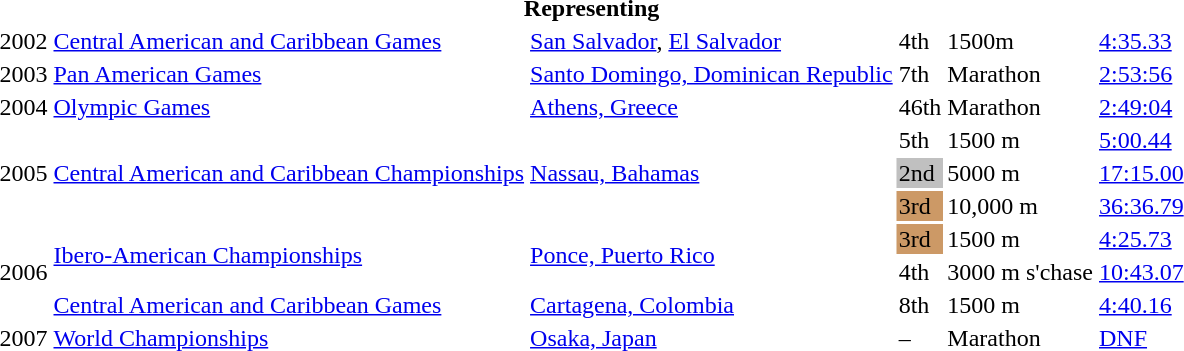<table>
<tr>
<th colspan="6">Representing </th>
</tr>
<tr>
<td>2002</td>
<td><a href='#'>Central American and Caribbean Games</a></td>
<td><a href='#'>San Salvador</a>, <a href='#'>El Salvador</a></td>
<td>4th</td>
<td>1500m</td>
<td><a href='#'>4:35.33</a></td>
</tr>
<tr>
<td>2003</td>
<td><a href='#'>Pan American Games</a></td>
<td><a href='#'>Santo Domingo, Dominican Republic</a></td>
<td>7th</td>
<td>Marathon</td>
<td><a href='#'>2:53:56</a></td>
</tr>
<tr>
<td>2004</td>
<td><a href='#'>Olympic Games</a></td>
<td><a href='#'>Athens, Greece</a></td>
<td>46th</td>
<td>Marathon</td>
<td><a href='#'>2:49:04</a></td>
</tr>
<tr>
<td rowspan=3>2005</td>
<td rowspan=3><a href='#'>Central American and Caribbean Championships</a></td>
<td rowspan=3><a href='#'>Nassau, Bahamas</a></td>
<td>5th</td>
<td>1500 m</td>
<td><a href='#'>5:00.44</a></td>
</tr>
<tr>
<td bgcolor=silver>2nd</td>
<td>5000 m</td>
<td><a href='#'>17:15.00</a></td>
</tr>
<tr>
<td bgcolor=cc9966>3rd</td>
<td>10,000 m</td>
<td><a href='#'>36:36.79</a></td>
</tr>
<tr>
<td rowspan=3>2006</td>
<td rowspan=2><a href='#'>Ibero-American Championships</a></td>
<td rowspan=2><a href='#'>Ponce, Puerto Rico</a></td>
<td bgcolor=cc9966>3rd</td>
<td>1500 m</td>
<td><a href='#'>4:25.73</a></td>
</tr>
<tr>
<td>4th</td>
<td>3000 m s'chase</td>
<td><a href='#'>10:43.07</a></td>
</tr>
<tr>
<td><a href='#'>Central American and Caribbean Games</a></td>
<td><a href='#'>Cartagena, Colombia</a></td>
<td>8th</td>
<td>1500 m</td>
<td><a href='#'>4:40.16</a></td>
</tr>
<tr>
<td>2007</td>
<td><a href='#'>World Championships</a></td>
<td><a href='#'>Osaka, Japan</a></td>
<td>–</td>
<td>Marathon</td>
<td><a href='#'>DNF</a></td>
</tr>
</table>
